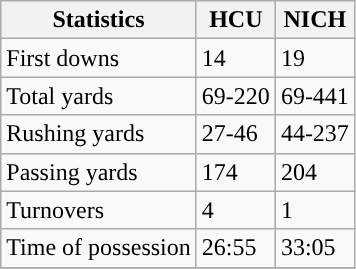<table class="wikitable" style="float: left;">
<tr>
<th>Statistics</th>
<th>HCU</th>
<th>NICH</th>
</tr>
<tr>
<td>First downs</td>
<td>14</td>
<td>19</td>
</tr>
<tr>
<td>Total yards</td>
<td>69-220</td>
<td>69-441</td>
</tr>
<tr>
<td>Rushing yards</td>
<td>27-46</td>
<td>44-237</td>
</tr>
<tr>
<td>Passing yards</td>
<td>174</td>
<td>204</td>
</tr>
<tr>
<td>Turnovers</td>
<td>4</td>
<td>1</td>
</tr>
<tr>
<td>Time of possession</td>
<td>26:55</td>
<td>33:05</td>
</tr>
<tr>
</tr>
</table>
